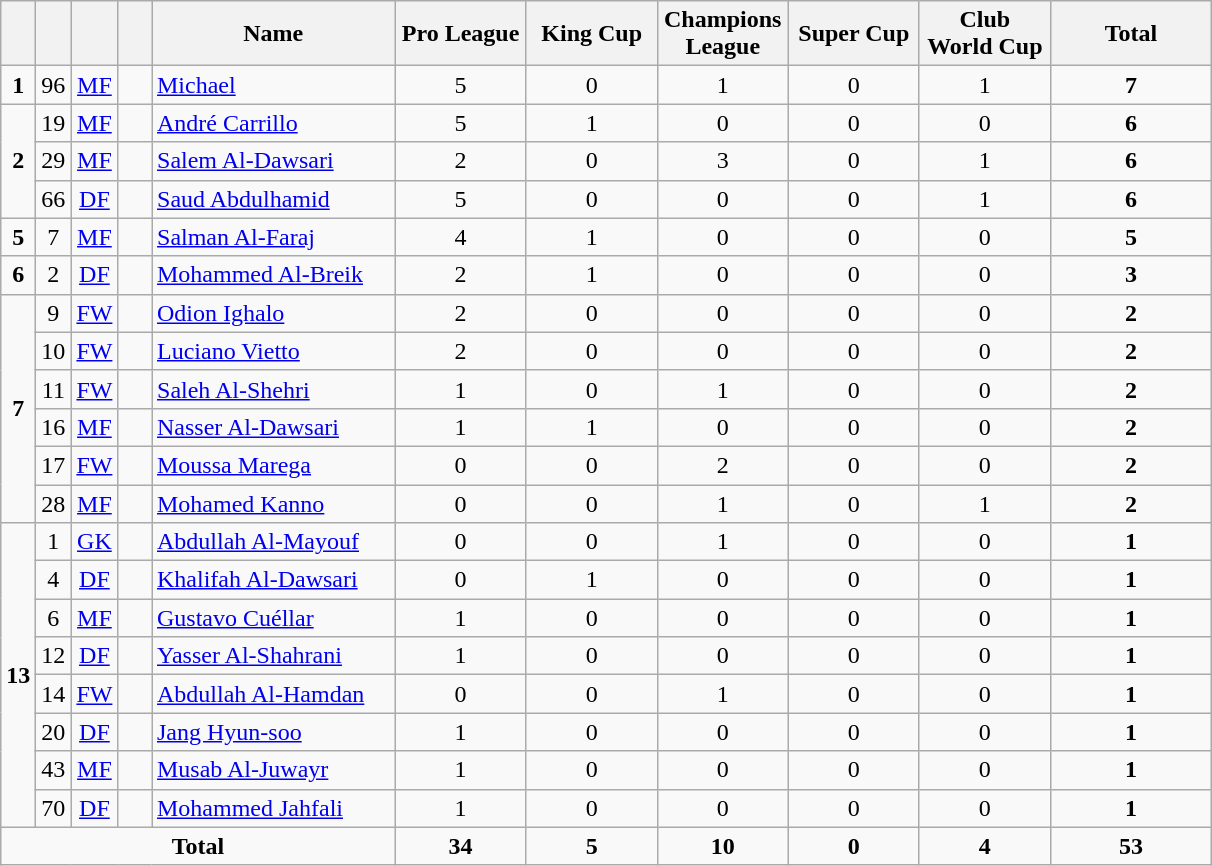<table class="wikitable" style="text-align:center">
<tr>
<th width=15></th>
<th width=15></th>
<th width=15></th>
<th width=15></th>
<th width=155>Name</th>
<th width=80>Pro League</th>
<th width=80>King Cup</th>
<th width=80>Champions League</th>
<th width=80>Super Cup</th>
<th width=80>Club World Cup</th>
<th width=100>Total</th>
</tr>
<tr>
<td><strong>1</strong></td>
<td>96</td>
<td><a href='#'>MF</a></td>
<td></td>
<td align=left><a href='#'>Michael</a></td>
<td>5</td>
<td>0</td>
<td>1</td>
<td>0</td>
<td>1</td>
<td><strong>7</strong></td>
</tr>
<tr>
<td rowspan=3><strong>2</strong></td>
<td>19</td>
<td><a href='#'>MF</a></td>
<td></td>
<td align=left><a href='#'>André Carrillo</a></td>
<td>5</td>
<td>1</td>
<td>0</td>
<td>0</td>
<td>0</td>
<td><strong>6</strong></td>
</tr>
<tr>
<td>29</td>
<td><a href='#'>MF</a></td>
<td></td>
<td align=left><a href='#'>Salem Al-Dawsari</a></td>
<td>2</td>
<td>0</td>
<td>3</td>
<td>0</td>
<td>1</td>
<td><strong>6</strong></td>
</tr>
<tr>
<td>66</td>
<td><a href='#'>DF</a></td>
<td></td>
<td align=left><a href='#'>Saud Abdulhamid</a></td>
<td>5</td>
<td>0</td>
<td>0</td>
<td>0</td>
<td>1</td>
<td><strong>6</strong></td>
</tr>
<tr>
<td><strong>5</strong></td>
<td>7</td>
<td><a href='#'>MF</a></td>
<td></td>
<td align=left><a href='#'>Salman Al-Faraj</a></td>
<td>4</td>
<td>1</td>
<td>0</td>
<td>0</td>
<td>0</td>
<td><strong>5</strong></td>
</tr>
<tr>
<td><strong>6</strong></td>
<td>2</td>
<td><a href='#'>DF</a></td>
<td></td>
<td align=left><a href='#'>Mohammed Al-Breik</a></td>
<td>2</td>
<td>1</td>
<td>0</td>
<td>0</td>
<td>0</td>
<td><strong>3</strong></td>
</tr>
<tr>
<td rowspan=6><strong>7</strong></td>
<td>9</td>
<td><a href='#'>FW</a></td>
<td></td>
<td align=left><a href='#'>Odion Ighalo</a></td>
<td>2</td>
<td>0</td>
<td>0</td>
<td>0</td>
<td>0</td>
<td><strong>2</strong></td>
</tr>
<tr>
<td>10</td>
<td><a href='#'>FW</a></td>
<td></td>
<td align=left><a href='#'>Luciano Vietto</a></td>
<td>2</td>
<td>0</td>
<td>0</td>
<td>0</td>
<td>0</td>
<td><strong>2</strong></td>
</tr>
<tr>
<td>11</td>
<td><a href='#'>FW</a></td>
<td></td>
<td align=left><a href='#'>Saleh Al-Shehri</a></td>
<td>1</td>
<td>0</td>
<td>1</td>
<td>0</td>
<td>0</td>
<td><strong>2</strong></td>
</tr>
<tr>
<td>16</td>
<td><a href='#'>MF</a></td>
<td></td>
<td align=left><a href='#'>Nasser Al-Dawsari</a></td>
<td>1</td>
<td>1</td>
<td>0</td>
<td>0</td>
<td>0</td>
<td><strong>2</strong></td>
</tr>
<tr>
<td>17</td>
<td><a href='#'>FW</a></td>
<td></td>
<td align=left><a href='#'>Moussa Marega</a></td>
<td>0</td>
<td>0</td>
<td>2</td>
<td>0</td>
<td>0</td>
<td><strong>2</strong></td>
</tr>
<tr>
<td>28</td>
<td><a href='#'>MF</a></td>
<td></td>
<td align=left><a href='#'>Mohamed Kanno</a></td>
<td>0</td>
<td>0</td>
<td>1</td>
<td>0</td>
<td>1</td>
<td><strong>2</strong></td>
</tr>
<tr>
<td rowspan=8><strong>13</strong></td>
<td>1</td>
<td><a href='#'>GK</a></td>
<td></td>
<td align=left><a href='#'>Abdullah Al-Mayouf</a></td>
<td>0</td>
<td>0</td>
<td>1</td>
<td>0</td>
<td>0</td>
<td><strong>1</strong></td>
</tr>
<tr>
<td>4</td>
<td><a href='#'>DF</a></td>
<td></td>
<td align=left><a href='#'>Khalifah Al-Dawsari</a></td>
<td>0</td>
<td>1</td>
<td>0</td>
<td>0</td>
<td>0</td>
<td><strong>1</strong></td>
</tr>
<tr>
<td>6</td>
<td><a href='#'>MF</a></td>
<td></td>
<td align=left><a href='#'>Gustavo Cuéllar</a></td>
<td>1</td>
<td>0</td>
<td>0</td>
<td>0</td>
<td>0</td>
<td><strong>1</strong></td>
</tr>
<tr>
<td>12</td>
<td><a href='#'>DF</a></td>
<td></td>
<td align=left><a href='#'>Yasser Al-Shahrani</a></td>
<td>1</td>
<td>0</td>
<td>0</td>
<td>0</td>
<td>0</td>
<td><strong>1</strong></td>
</tr>
<tr>
<td>14</td>
<td><a href='#'>FW</a></td>
<td></td>
<td align=left><a href='#'>Abdullah Al-Hamdan</a></td>
<td>0</td>
<td>0</td>
<td>1</td>
<td>0</td>
<td>0</td>
<td><strong>1</strong></td>
</tr>
<tr>
<td>20</td>
<td><a href='#'>DF</a></td>
<td></td>
<td align=left><a href='#'>Jang Hyun-soo</a></td>
<td>1</td>
<td>0</td>
<td>0</td>
<td>0</td>
<td>0</td>
<td><strong>1</strong></td>
</tr>
<tr>
<td>43</td>
<td><a href='#'>MF</a></td>
<td></td>
<td align=left><a href='#'>Musab Al-Juwayr</a></td>
<td>1</td>
<td>0</td>
<td>0</td>
<td>0</td>
<td>0</td>
<td><strong>1</strong></td>
</tr>
<tr>
<td>70</td>
<td><a href='#'>DF</a></td>
<td></td>
<td align=left><a href='#'>Mohammed Jahfali</a></td>
<td>1</td>
<td>0</td>
<td>0</td>
<td>0</td>
<td>0</td>
<td><strong>1</strong></td>
</tr>
<tr>
<td colspan=5><strong>Total</strong></td>
<td><strong>34</strong></td>
<td><strong>5</strong></td>
<td><strong>10</strong></td>
<td><strong>0</strong></td>
<td><strong>4</strong></td>
<td><strong>53</strong></td>
</tr>
</table>
